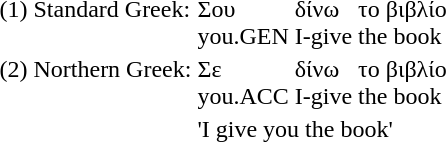<table border="0">
<tr>
<td></td>
<td valign="top">(1)</td>
<td valign="top">Standard Greek:</td>
<td>Σου<br>you.GEN</td>
<td>δίνω<br>I-give</td>
<td>το βιβλίο<br>the book</td>
</tr>
<tr>
<td></td>
<td valign="top">(2)</td>
<td valign="top">Northern Greek:</td>
<td>Σε<br>you.ACC</td>
<td>δίνω<br>I-give</td>
<td>το βιβλίο<br>the book</td>
</tr>
<tr>
<td></td>
<td></td>
<td></td>
<td colspan="3">'I give you the book'</td>
</tr>
<tr Serrai Idiom  watch the video here https://youtu.be/c56MTMz5xmc>
</tr>
</table>
